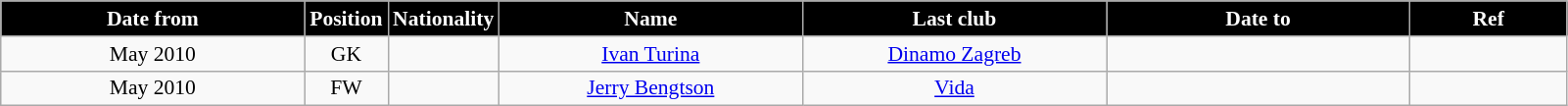<table class="wikitable"  style="text-align:center; font-size:90%; ">
<tr>
<th style="background:#000000; color:white; width:200px;">Date from</th>
<th style="background:#000000; color:white; width:50px;">Position</th>
<th style="background:#000000; color:white; width:50px;">Nationality</th>
<th style="background:#000000; color:white; width:200px;">Name</th>
<th style="background:#000000; color:white; width:200px;">Last club</th>
<th style="background:#000000; color:white; width:200px;">Date to</th>
<th style="background:#000000; color:white; width:100px;">Ref</th>
</tr>
<tr>
<td>May 2010</td>
<td>GK</td>
<td></td>
<td><a href='#'>Ivan Turina</a></td>
<td><a href='#'>Dinamo Zagreb</a></td>
<td></td>
<td></td>
</tr>
<tr>
<td>May 2010</td>
<td>FW</td>
<td></td>
<td><a href='#'>Jerry Bengtson</a></td>
<td><a href='#'>Vida</a></td>
<td></td>
<td></td>
</tr>
</table>
